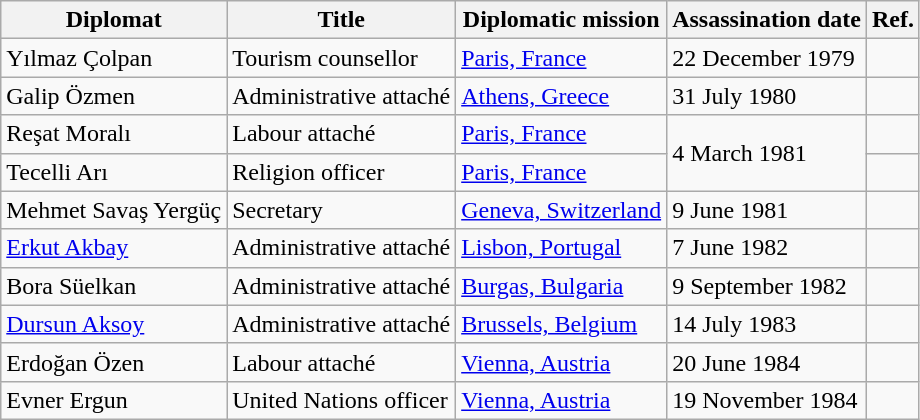<table class="wikitable">
<tr>
<th>Diplomat</th>
<th>Title</th>
<th>Diplomatic mission</th>
<th>Assassination date</th>
<th>Ref.</th>
</tr>
<tr>
<td>Yılmaz Çolpan</td>
<td>Tourism counsellor</td>
<td><a href='#'>Paris, France</a></td>
<td>22 December 1979</td>
<td></td>
</tr>
<tr>
<td>Galip Özmen</td>
<td>Administrative attaché</td>
<td><a href='#'>Athens, Greece</a></td>
<td>31 July 1980</td>
<td></td>
</tr>
<tr>
<td>Reşat Moralı</td>
<td>Labour attaché</td>
<td><a href='#'>Paris, France</a></td>
<td rowspan="2">4 March 1981</td>
<td></td>
</tr>
<tr>
<td>Tecelli Arı</td>
<td>Religion officer</td>
<td><a href='#'>Paris, France</a></td>
<td></td>
</tr>
<tr>
<td>Mehmet Savaş Yergüç</td>
<td>Secretary</td>
<td><a href='#'>Geneva, Switzerland</a></td>
<td>9 June 1981</td>
<td></td>
</tr>
<tr>
<td><a href='#'>Erkut Akbay</a></td>
<td>Administrative attaché</td>
<td><a href='#'>Lisbon, Portugal</a></td>
<td>7 June 1982</td>
<td></td>
</tr>
<tr>
<td>Bora Süelkan</td>
<td>Administrative attaché</td>
<td><a href='#'>Burgas, Bulgaria</a></td>
<td>9 September 1982</td>
<td></td>
</tr>
<tr>
<td><a href='#'>Dursun Aksoy</a></td>
<td>Administrative attaché</td>
<td><a href='#'>Brussels, Belgium</a></td>
<td>14 July 1983</td>
<td></td>
</tr>
<tr>
<td>Erdoğan Özen</td>
<td>Labour attaché</td>
<td><a href='#'>Vienna, Austria</a></td>
<td>20 June 1984</td>
<td></td>
</tr>
<tr>
<td>Evner Ergun</td>
<td>United Nations officer</td>
<td><a href='#'>Vienna, Austria</a></td>
<td>19 November 1984</td>
<td></td>
</tr>
</table>
